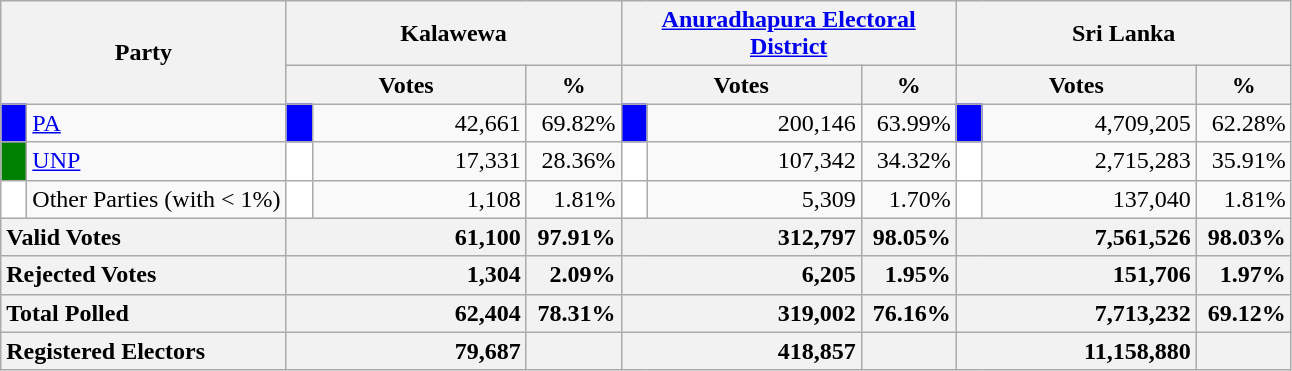<table class="wikitable">
<tr>
<th colspan="2" width="144px"rowspan="2">Party</th>
<th colspan="3" width="216px">Kalawewa</th>
<th colspan="3" width="216px"><a href='#'>Anuradhapura Electoral District</a></th>
<th colspan="3" width="216px">Sri Lanka</th>
</tr>
<tr>
<th colspan="2" width="144px">Votes</th>
<th>%</th>
<th colspan="2" width="144px">Votes</th>
<th>%</th>
<th colspan="2" width="144px">Votes</th>
<th>%</th>
</tr>
<tr>
<td style="background-color:blue;" width="10px"></td>
<td style="text-align:left;"><a href='#'>PA</a></td>
<td style="background-color:blue;" width="10px"></td>
<td style="text-align:right;">42,661</td>
<td style="text-align:right;">69.82%</td>
<td style="background-color:blue;" width="10px"></td>
<td style="text-align:right;">200,146</td>
<td style="text-align:right;">63.99%</td>
<td style="background-color:blue;" width="10px"></td>
<td style="text-align:right;">4,709,205</td>
<td style="text-align:right;">62.28%</td>
</tr>
<tr>
<td style="background-color:green;" width="10px"></td>
<td style="text-align:left;"><a href='#'>UNP</a></td>
<td style="background-color:white;" width="10px"></td>
<td style="text-align:right;">17,331</td>
<td style="text-align:right;">28.36%</td>
<td style="background-color:white;" width="10px"></td>
<td style="text-align:right;">107,342</td>
<td style="text-align:right;">34.32%</td>
<td style="background-color:white;" width="10px"></td>
<td style="text-align:right;">2,715,283</td>
<td style="text-align:right;">35.91%</td>
</tr>
<tr>
<td style="background-color:white;" width="10px"></td>
<td style="text-align:left;">Other Parties (with < 1%)</td>
<td style="background-color:white;" width="10px"></td>
<td style="text-align:right;">1,108</td>
<td style="text-align:right;">1.81%</td>
<td style="background-color:white;" width="10px"></td>
<td style="text-align:right;">5,309</td>
<td style="text-align:right;">1.70%</td>
<td style="background-color:white;" width="10px"></td>
<td style="text-align:right;">137,040</td>
<td style="text-align:right;">1.81%</td>
</tr>
<tr>
<th colspan="2" width="144px"style="text-align:left;">Valid Votes</th>
<th style="text-align:right;"colspan="2" width="144px">61,100</th>
<th style="text-align:right;">97.91%</th>
<th style="text-align:right;"colspan="2" width="144px">312,797</th>
<th style="text-align:right;">98.05%</th>
<th style="text-align:right;"colspan="2" width="144px">7,561,526</th>
<th style="text-align:right;">98.03%</th>
</tr>
<tr>
<th colspan="2" width="144px"style="text-align:left;">Rejected Votes</th>
<th style="text-align:right;"colspan="2" width="144px">1,304</th>
<th style="text-align:right;">2.09%</th>
<th style="text-align:right;"colspan="2" width="144px">6,205</th>
<th style="text-align:right;">1.95%</th>
<th style="text-align:right;"colspan="2" width="144px">151,706</th>
<th style="text-align:right;">1.97%</th>
</tr>
<tr>
<th colspan="2" width="144px"style="text-align:left;">Total Polled</th>
<th style="text-align:right;"colspan="2" width="144px">62,404</th>
<th style="text-align:right;">78.31%</th>
<th style="text-align:right;"colspan="2" width="144px">319,002</th>
<th style="text-align:right;">76.16%</th>
<th style="text-align:right;"colspan="2" width="144px">7,713,232</th>
<th style="text-align:right;">69.12%</th>
</tr>
<tr>
<th colspan="2" width="144px"style="text-align:left;">Registered Electors</th>
<th style="text-align:right;"colspan="2" width="144px">79,687</th>
<th></th>
<th style="text-align:right;"colspan="2" width="144px">418,857</th>
<th></th>
<th style="text-align:right;"colspan="2" width="144px">11,158,880</th>
<th></th>
</tr>
</table>
